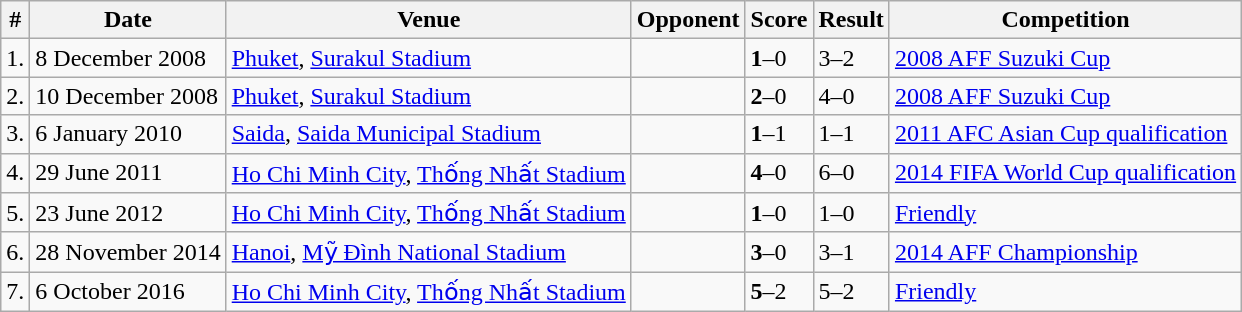<table class="wikitable collapsible collapsed">
<tr>
<th>#</th>
<th>Date</th>
<th>Venue</th>
<th>Opponent</th>
<th>Score</th>
<th>Result</th>
<th>Competition</th>
</tr>
<tr>
<td>1.</td>
<td>8 December 2008</td>
<td><a href='#'>Phuket</a>, <a href='#'>Surakul Stadium</a></td>
<td></td>
<td><strong>1</strong>–0</td>
<td>3–2</td>
<td><a href='#'>2008 AFF Suzuki Cup</a></td>
</tr>
<tr>
<td>2.</td>
<td>10 December 2008</td>
<td><a href='#'>Phuket</a>, <a href='#'>Surakul Stadium</a></td>
<td></td>
<td><strong>2</strong>–0</td>
<td>4–0</td>
<td><a href='#'>2008 AFF Suzuki Cup</a></td>
</tr>
<tr>
<td>3.</td>
<td>6 January 2010</td>
<td><a href='#'>Saida</a>, <a href='#'>Saida Municipal Stadium</a></td>
<td></td>
<td><strong>1</strong>–1</td>
<td>1–1</td>
<td><a href='#'>2011 AFC Asian Cup qualification</a></td>
</tr>
<tr>
<td>4.</td>
<td>29 June 2011</td>
<td><a href='#'>Ho Chi Minh City</a>, <a href='#'>Thống Nhất Stadium</a></td>
<td></td>
<td><strong>4</strong>–0</td>
<td>6–0</td>
<td><a href='#'>2014 FIFA World Cup qualification</a></td>
</tr>
<tr>
<td>5.</td>
<td>23 June 2012</td>
<td><a href='#'>Ho Chi Minh City</a>, <a href='#'>Thống Nhất Stadium</a></td>
<td></td>
<td><strong>1</strong>–0</td>
<td>1–0</td>
<td><a href='#'>Friendly</a></td>
</tr>
<tr>
<td>6.</td>
<td>28 November 2014</td>
<td><a href='#'>Hanoi</a>, <a href='#'>Mỹ Đình National Stadium</a></td>
<td></td>
<td><strong>3</strong>–0</td>
<td>3–1</td>
<td><a href='#'>2014 AFF Championship</a></td>
</tr>
<tr>
<td>7.</td>
<td>6 October 2016</td>
<td><a href='#'>Ho Chi Minh City</a>, <a href='#'>Thống Nhất Stadium</a></td>
<td></td>
<td><strong>5</strong>–2</td>
<td>5–2</td>
<td><a href='#'>Friendly</a></td>
</tr>
</table>
